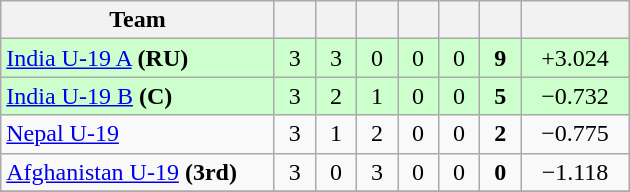<table class="wikitable" style="text-align:center">
<tr>
<th style="width:175px;">Team</th>
<th style="width:20px;"></th>
<th style="width:20px;"></th>
<th style="width:20px;"></th>
<th style="width:20px;"></th>
<th style="width:20px;"></th>
<th style="width:20px;"></th>
<th style="width:65px;"></th>
</tr>
<tr style="background:#cfc;">
<td style="text-align:left"> <a href='#'>India U-19 A</a> <strong>(RU)</strong></td>
<td>3</td>
<td>3</td>
<td>0</td>
<td>0</td>
<td>0</td>
<td><strong>9</strong></td>
<td>+3.024</td>
</tr>
<tr style="background:#cfc;">
<td style="text-align:left"> <a href='#'>India U-19 B</a> <strong>(C)</strong></td>
<td>3</td>
<td>2</td>
<td>1</td>
<td>0</td>
<td>0</td>
<td><strong>5</strong></td>
<td>−0.732</td>
</tr>
<tr>
<td style="text-align:left"> <a href='#'>Nepal U-19</a></td>
<td>3</td>
<td>1</td>
<td>2</td>
<td>0</td>
<td>0</td>
<td><strong>2</strong></td>
<td>−0.775</td>
</tr>
<tr>
<td style="text-align:left"> <a href='#'>Afghanistan U-19</a> <strong>(3rd)</strong></td>
<td>3</td>
<td>0</td>
<td>3</td>
<td>0</td>
<td>0</td>
<td><strong>0</strong></td>
<td>−1.118</td>
</tr>
<tr>
</tr>
</table>
